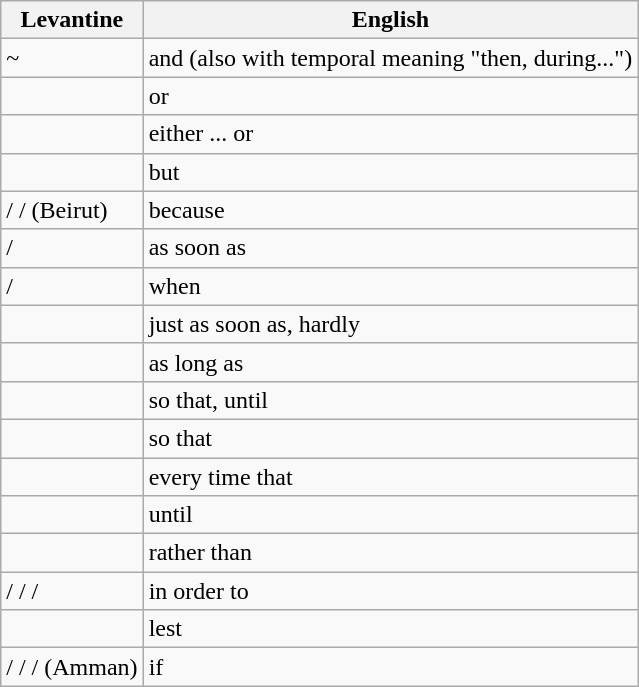<table class="wikitable">
<tr>
<th>Levantine</th>
<th>English</th>
</tr>
<tr>
<td>  ~ </td>
<td>and (also with temporal meaning "then, during...")</td>
</tr>
<tr>
<td> </td>
<td>or</td>
</tr>
<tr>
<td> </td>
<td>either ... or</td>
</tr>
<tr>
<td> </td>
<td>but</td>
</tr>
<tr>
<td>  /   /   (Beirut)</td>
<td>because</td>
</tr>
<tr>
<td>  /  </td>
<td>as soon as</td>
</tr>
<tr>
<td>  /  </td>
<td>when</td>
</tr>
<tr>
<td> </td>
<td>just as soon as, hardly</td>
</tr>
<tr>
<td> </td>
<td>as long as</td>
</tr>
<tr>
<td> </td>
<td>so that, until</td>
</tr>
<tr>
<td> </td>
<td>so that</td>
</tr>
<tr>
<td> </td>
<td>every time that</td>
</tr>
<tr>
<td> </td>
<td>until</td>
</tr>
<tr>
<td> </td>
<td>rather than</td>
</tr>
<tr>
<td>  /   /   /  </td>
<td>in order to</td>
</tr>
<tr>
<td> </td>
<td>lest</td>
</tr>
<tr>
<td>  /   /   /   (Amman)</td>
<td>if</td>
</tr>
</table>
